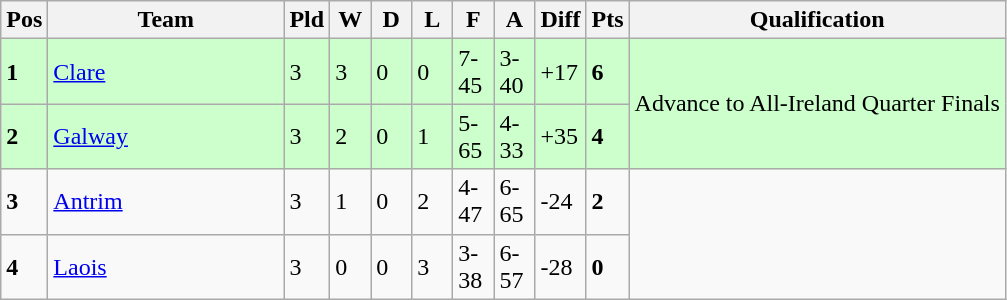<table class="wikitable" style="text-align: centre;">
<tr>
<th width=20>Pos</th>
<th width=150>Team</th>
<th width=20>Pld</th>
<th width=20>W</th>
<th width=20>D</th>
<th width=20>L</th>
<th width=20>F</th>
<th width=20>A</th>
<th width=20>Diff</th>
<th width=20>Pts</th>
<th>Qualification</th>
</tr>
<tr style="background:#ccffcc;">
<td><strong>1</strong></td>
<td align=left> <a href='#'>Clare</a></td>
<td>3</td>
<td>3</td>
<td>0</td>
<td>0</td>
<td>7-45</td>
<td>3-40</td>
<td>+17</td>
<td><strong>6</strong></td>
<td rowspan="2">Advance to All-Ireland Quarter Finals</td>
</tr>
<tr style="background:#ccffcc;">
<td><strong>2</strong></td>
<td align=left> <a href='#'>Galway</a></td>
<td>3</td>
<td>2</td>
<td>0</td>
<td>1</td>
<td>5-65</td>
<td>4-33</td>
<td>+35</td>
<td><strong>4</strong></td>
</tr>
<tr>
<td><strong>3</strong></td>
<td align=left> <a href='#'>Antrim</a></td>
<td>3</td>
<td>1</td>
<td>0</td>
<td>2</td>
<td>4-47</td>
<td>6-65</td>
<td>-24</td>
<td><strong>2</strong></td>
<td rowspan="2"></td>
</tr>
<tr>
<td><strong>4</strong></td>
<td align=left> <a href='#'>Laois</a></td>
<td>3</td>
<td>0</td>
<td>0</td>
<td>3</td>
<td>3-38</td>
<td>6-57</td>
<td>-28</td>
<td><strong>0</strong></td>
</tr>
</table>
